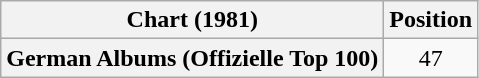<table class="wikitable plainrowheaders" style="text-align:center">
<tr>
<th scope="col">Chart (1981)</th>
<th scope="col">Position</th>
</tr>
<tr>
<th scope="row">German Albums (Offizielle Top 100)</th>
<td>47</td>
</tr>
</table>
